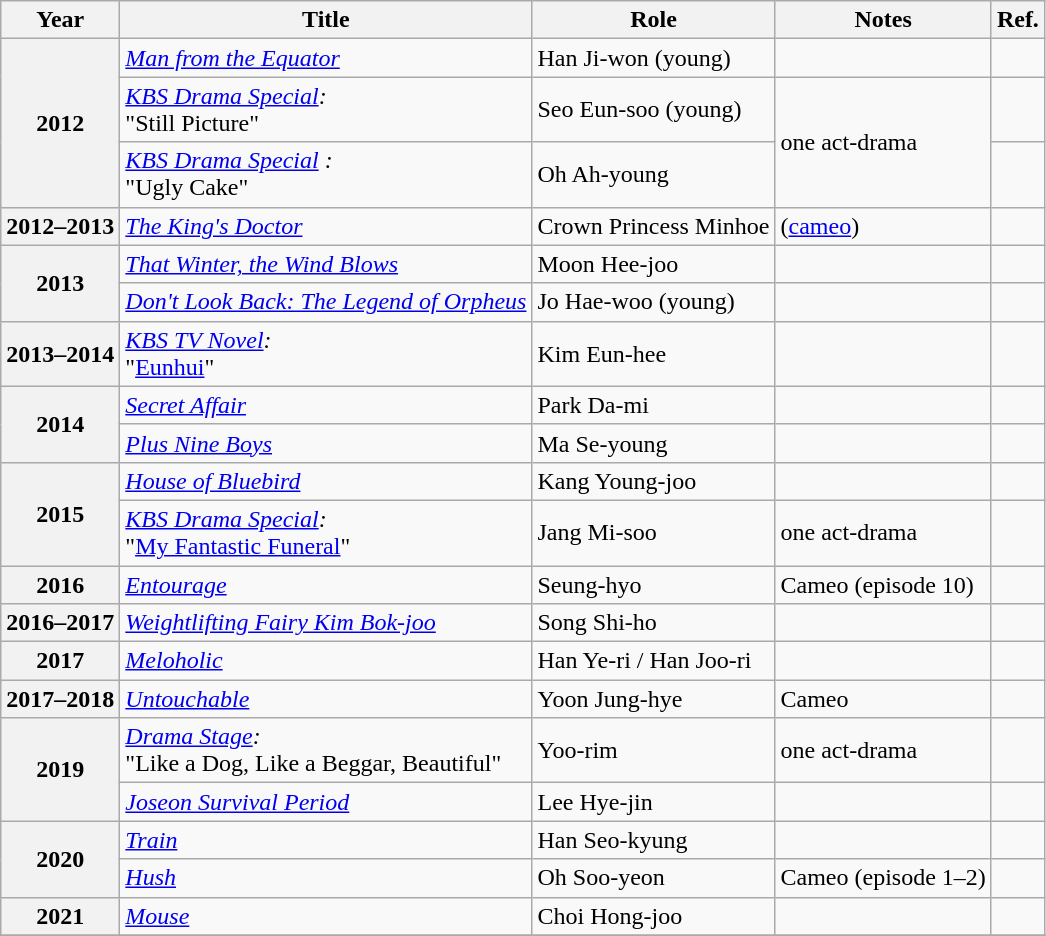<table class="wikitable sortable plainrowheaders">
<tr>
<th>Year</th>
<th>Title</th>
<th>Role</th>
<th>Notes</th>
<th>Ref.</th>
</tr>
<tr>
<th scope="row" rowspan="3">2012</th>
<td><em><a href='#'>Man from the Equator</a></em></td>
<td>Han Ji-won (young)</td>
<td></td>
<td></td>
</tr>
<tr>
<td><em><a href='#'>KBS Drama Special</a>:</em><br>"Still Picture"</td>
<td>Seo Eun-soo (young)</td>
<td rowspan=2>one act-drama</td>
<td></td>
</tr>
<tr>
<td><em><a href='#'>KBS Drama Special</a> :</em><br>"Ugly Cake"</td>
<td>Oh Ah-young</td>
<td></td>
</tr>
<tr>
<th scope="row">2012–2013</th>
<td><em><a href='#'>The King's Doctor</a></em></td>
<td>Crown Princess Minhoe</td>
<td>(<a href='#'>cameo</a>)</td>
<td></td>
</tr>
<tr>
<th scope="row" rowspan="2">2013</th>
<td><em><a href='#'>That Winter, the Wind Blows</a></em></td>
<td>Moon Hee-joo</td>
<td></td>
<td></td>
</tr>
<tr>
<td><em><a href='#'>Don't Look Back: The Legend of Orpheus</a></em></td>
<td>Jo Hae-woo (young)</td>
<td></td>
<td></td>
</tr>
<tr>
<th scope="row">2013–2014</th>
<td><em><a href='#'>KBS TV Novel</a>:</em><br>"<a href='#'>Eunhui</a>"</td>
<td>Kim Eun-hee</td>
<td></td>
<td></td>
</tr>
<tr>
<th scope="row" rowspan="2">2014</th>
<td><em><a href='#'>Secret Affair</a></em></td>
<td>Park Da-mi</td>
<td></td>
<td></td>
</tr>
<tr>
<td><em><a href='#'>Plus Nine Boys</a></em></td>
<td>Ma Se-young</td>
<td></td>
<td></td>
</tr>
<tr>
<th scope="row" rowspan="2">2015</th>
<td><em><a href='#'>House of Bluebird</a></em></td>
<td>Kang Young-joo</td>
<td></td>
<td></td>
</tr>
<tr>
<td><em><a href='#'>KBS Drama Special</a>:</em><br>"<a href='#'>My Fantastic Funeral</a>"</td>
<td>Jang Mi-soo</td>
<td>one act-drama</td>
<td></td>
</tr>
<tr>
<th scope="row">2016</th>
<td><em><a href='#'>Entourage</a></em></td>
<td>Seung-hyo</td>
<td>Cameo (episode 10)</td>
<td></td>
</tr>
<tr>
<th scope="row">2016–2017</th>
<td><em><a href='#'>Weightlifting Fairy Kim Bok-joo</a></em></td>
<td>Song Shi-ho</td>
<td></td>
<td></td>
</tr>
<tr>
<th scope="row">2017</th>
<td><em><a href='#'>Meloholic</a></em></td>
<td>Han Ye-ri / Han Joo-ri</td>
<td></td>
<td></td>
</tr>
<tr>
<th scope="row">2017–2018</th>
<td><em><a href='#'>Untouchable</a></em></td>
<td>Yoon Jung-hye</td>
<td>Cameo</td>
<td></td>
</tr>
<tr>
<th scope="row" rowspan="2">2019</th>
<td><em><a href='#'>Drama Stage</a>:</em><br>"Like a Dog, Like a Beggar, Beautiful"</td>
<td>Yoo-rim</td>
<td>one act-drama</td>
<td></td>
</tr>
<tr>
<td><em><a href='#'>Joseon Survival Period</a></em></td>
<td>Lee Hye-jin</td>
<td></td>
<td></td>
</tr>
<tr>
<th scope="row" rowspan="2">2020</th>
<td><em><a href='#'>Train</a></em></td>
<td>Han Seo-kyung</td>
<td></td>
<td></td>
</tr>
<tr>
<td><em><a href='#'>Hush</a></em></td>
<td>Oh Soo-yeon</td>
<td>Cameo (episode 1–2)</td>
<td></td>
</tr>
<tr>
<th scope="row">2021</th>
<td><em><a href='#'>Mouse</a></em></td>
<td>Choi Hong-joo</td>
<td></td>
<td></td>
</tr>
<tr>
</tr>
</table>
